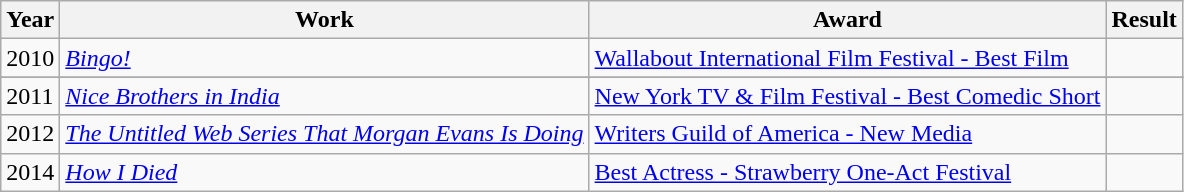<table class="wikitable sortable">
<tr>
<th>Year</th>
<th>Work</th>
<th>Award</th>
<th>Result</th>
</tr>
<tr>
<td>2010</td>
<td><em><a href='#'>Bingo!</a></em></td>
<td><a href='#'>Wallabout International Film Festival - Best Film</a></td>
<td></td>
</tr>
<tr>
</tr>
<tr>
<td>2011</td>
<td><em><a href='#'>Nice Brothers in India</a></em></td>
<td><a href='#'>New York TV & Film Festival - Best Comedic Short</a></td>
<td></td>
</tr>
<tr>
<td>2012</td>
<td><em><a href='#'>The Untitled Web Series That Morgan Evans Is Doing</a></em></td>
<td><a href='#'>Writers Guild of America - New Media</a></td>
<td></td>
</tr>
<tr>
<td>2014</td>
<td><em><a href='#'>How I Died</a></em></td>
<td><a href='#'>Best Actress - Strawberry One-Act Festival</a></td>
<td></td>
</tr>
</table>
